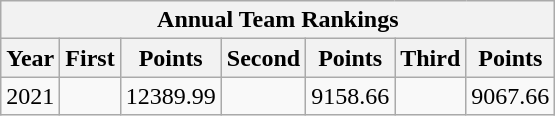<table class="sortable wikitable">
<tr>
<th scope="col" colspan=7>Annual Team Rankings</th>
</tr>
<tr>
<th>Year</th>
<th>First</th>
<th>Points</th>
<th>Second</th>
<th>Points</th>
<th>Third</th>
<th>Points</th>
</tr>
<tr>
<td>2021</td>
<td></td>
<td>12389.99</td>
<td></td>
<td>9158.66</td>
<td></td>
<td>9067.66</td>
</tr>
</table>
